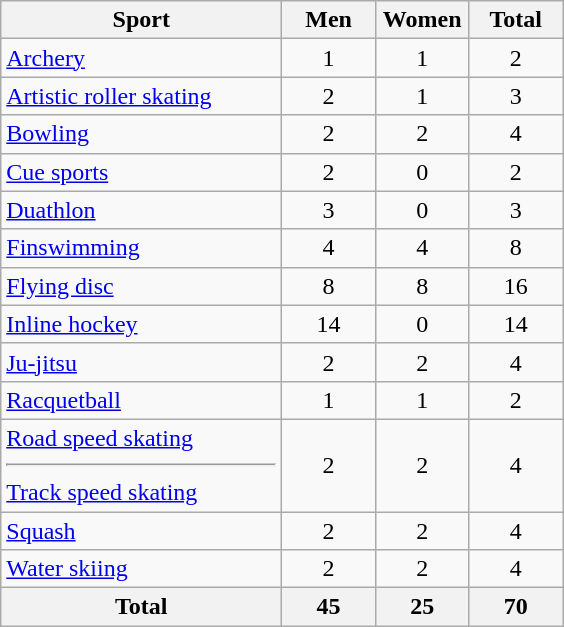<table class="wikitable sortable" style="text-align:center;">
<tr>
<th width=180>Sport</th>
<th width=55>Men</th>
<th width=55>Women</th>
<th width=55>Total</th>
</tr>
<tr>
<td align=left><a href='#'>Archery</a></td>
<td>1</td>
<td>1</td>
<td>2</td>
</tr>
<tr>
<td align=left><a href='#'>Artistic roller skating</a></td>
<td>2</td>
<td>1</td>
<td>3</td>
</tr>
<tr>
<td align=left><a href='#'>Bowling</a></td>
<td>2</td>
<td>2</td>
<td>4</td>
</tr>
<tr>
<td align=left><a href='#'>Cue sports</a></td>
<td>2</td>
<td>0</td>
<td>2</td>
</tr>
<tr>
<td align=left><a href='#'>Duathlon</a></td>
<td>3</td>
<td>0</td>
<td>3</td>
</tr>
<tr>
<td align=left><a href='#'>Finswimming</a></td>
<td>4</td>
<td>4</td>
<td>8</td>
</tr>
<tr>
<td align=left><a href='#'>Flying disc</a></td>
<td>8</td>
<td>8</td>
<td>16</td>
</tr>
<tr>
<td align=left><a href='#'>Inline hockey</a></td>
<td>14</td>
<td>0</td>
<td>14</td>
</tr>
<tr>
<td align=left><a href='#'>Ju-jitsu</a></td>
<td>2</td>
<td>2</td>
<td>4</td>
</tr>
<tr>
<td align=left><a href='#'>Racquetball</a></td>
<td>1</td>
<td>1</td>
<td>2</td>
</tr>
<tr>
<td align=left><a href='#'>Road speed skating</a><hr><a href='#'>Track speed skating</a></td>
<td>2</td>
<td>2</td>
<td>4</td>
</tr>
<tr>
<td align=left><a href='#'>Squash</a></td>
<td>2</td>
<td>2</td>
<td>4</td>
</tr>
<tr>
<td align=left><a href='#'>Water skiing</a></td>
<td>2</td>
<td>2</td>
<td>4</td>
</tr>
<tr>
<th>Total</th>
<th>45</th>
<th>25</th>
<th>70</th>
</tr>
</table>
